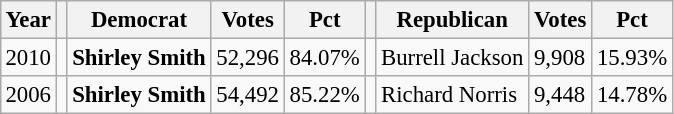<table class="wikitable" style="margin:0.5em ; font-size:95%">
<tr>
<th>Year</th>
<th></th>
<th>Democrat</th>
<th>Votes</th>
<th>Pct</th>
<th></th>
<th>Republican</th>
<th>Votes</th>
<th>Pct</th>
</tr>
<tr>
<td>2010</td>
<td></td>
<td><strong>Shirley Smith</strong></td>
<td>52,296</td>
<td>84.07%</td>
<td></td>
<td>Burrell Jackson</td>
<td>9,908</td>
<td>15.93%</td>
</tr>
<tr>
<td>2006</td>
<td></td>
<td><strong>Shirley Smith</strong></td>
<td>54,492</td>
<td>85.22%</td>
<td></td>
<td>Richard Norris</td>
<td>9,448</td>
<td>14.78%</td>
</tr>
</table>
